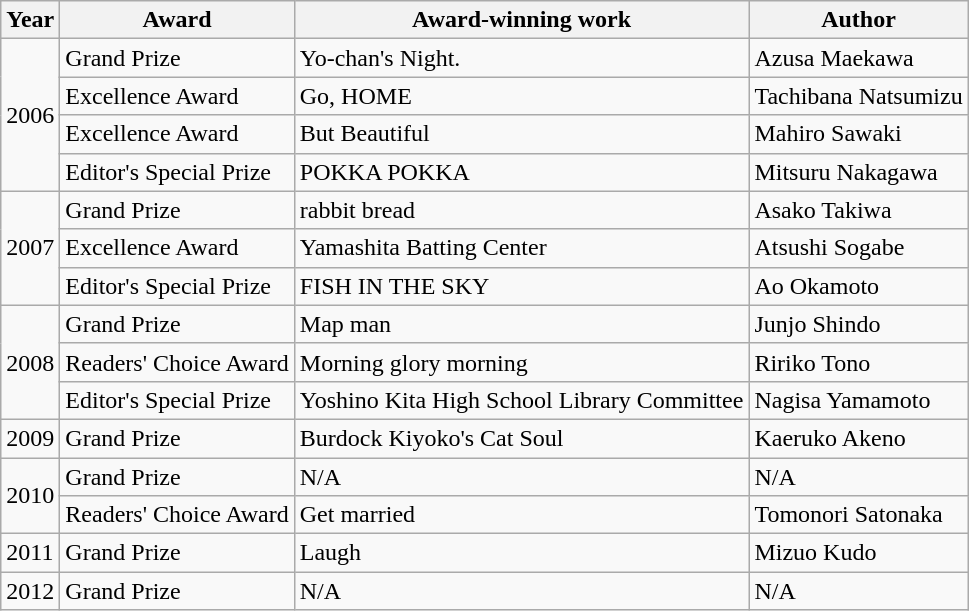<table class="wikitable">
<tr>
<th>Year</th>
<th>Award</th>
<th>Award-winning work</th>
<th>Author</th>
</tr>
<tr>
<td rowspan="4">2006</td>
<td>Grand Prize</td>
<td>Yo-chan's Night.</td>
<td>Azusa Maekawa</td>
</tr>
<tr>
<td>Excellence Award</td>
<td>Go, HOME</td>
<td>Tachibana Natsumizu</td>
</tr>
<tr>
<td>Excellence Award</td>
<td>But Beautiful</td>
<td>Mahiro Sawaki</td>
</tr>
<tr>
<td>Editor's Special Prize</td>
<td>POKKA POKKA</td>
<td>Mitsuru Nakagawa</td>
</tr>
<tr>
<td rowspan="3">2007</td>
<td>Grand Prize</td>
<td>rabbit bread</td>
<td>Asako Takiwa</td>
</tr>
<tr>
<td>Excellence Award</td>
<td>Yamashita Batting Center</td>
<td>Atsushi Sogabe</td>
</tr>
<tr>
<td>Editor's Special Prize</td>
<td>FISH IN THE SKY</td>
<td>Ao Okamoto</td>
</tr>
<tr>
<td rowspan="3">2008</td>
<td>Grand Prize</td>
<td>Map man</td>
<td>Junjo Shindo</td>
</tr>
<tr>
<td>Readers' Choice Award</td>
<td>Morning glory morning</td>
<td>Ririko Tono</td>
</tr>
<tr>
<td>Editor's Special Prize</td>
<td>Yoshino Kita High School Library Committee</td>
<td>Nagisa Yamamoto</td>
</tr>
<tr>
<td>2009</td>
<td>Grand Prize</td>
<td>Burdock Kiyoko's Cat Soul</td>
<td>Kaeruko Akeno</td>
</tr>
<tr>
<td rowspan="2">2010</td>
<td>Grand Prize</td>
<td>N/A</td>
<td>N/A</td>
</tr>
<tr>
<td>Readers' Choice Award</td>
<td>Get married</td>
<td>Tomonori Satonaka</td>
</tr>
<tr>
<td>2011</td>
<td>Grand Prize</td>
<td>Laugh</td>
<td>Mizuo Kudo</td>
</tr>
<tr>
<td>2012</td>
<td>Grand Prize</td>
<td>N/A</td>
<td>N/A</td>
</tr>
</table>
